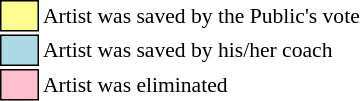<table class="toccolours" style="font-size: 90%; white-space: nowrap;">
<tr>
<td style="background:#fdfc8f; border:1px solid black;">      </td>
<td>Artist was saved by the Public's vote</td>
</tr>
<tr>
<td style="background:lightblue; border:1px solid black;">      </td>
<td>Artist was saved by his/her coach</td>
</tr>
<tr>
<td style="background:pink; border:1px solid black;">      </td>
<td>Artist was eliminated</td>
</tr>
</table>
